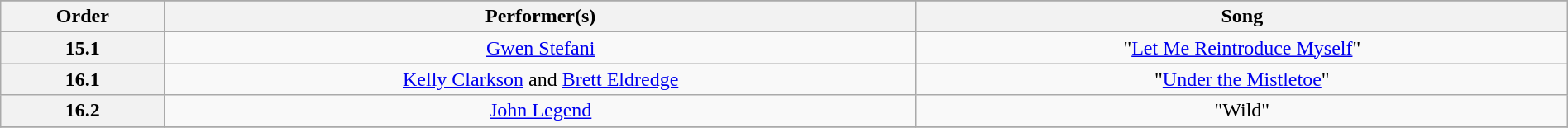<table class="wikitable" style="text-align:center; width:100%;">
<tr>
</tr>
<tr>
<th scope="col">Order</th>
<th scope="col">Performer(s)</th>
<th scope="col">Song</th>
</tr>
<tr>
<th scope="row">15.1</th>
<td><a href='#'>Gwen Stefani</a></td>
<td>"<a href='#'>Let Me Reintroduce Myself</a>"</td>
</tr>
<tr>
<th scope="row">16.1</th>
<td><a href='#'>Kelly Clarkson</a> and <a href='#'>Brett Eldredge</a></td>
<td>"<a href='#'>Under the Mistletoe</a>"</td>
</tr>
<tr>
<th scope="row">16.2</th>
<td><a href='#'>John Legend</a></td>
<td>"Wild"</td>
</tr>
<tr>
</tr>
</table>
